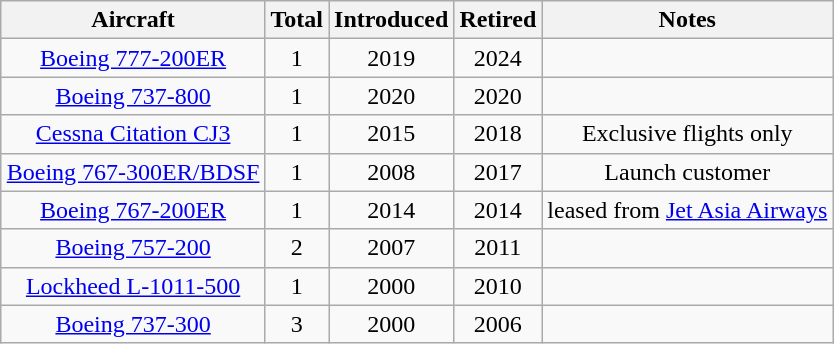<table class="wikitable" style="margin:0.5em auto; text-align:center">
<tr>
<th>Aircraft</th>
<th>Total</th>
<th>Introduced</th>
<th>Retired</th>
<th>Notes</th>
</tr>
<tr>
<td><a href='#'>Boeing 777-200ER</a></td>
<td>1</td>
<td>2019</td>
<td>2024</td>
<td></td>
</tr>
<tr>
<td><a href='#'>Boeing 737-800</a></td>
<td>1</td>
<td>2020</td>
<td>2020</td>
<td></td>
</tr>
<tr>
<td><a href='#'>Cessna Citation CJ3</a></td>
<td>1</td>
<td>2015</td>
<td>2018</td>
<td>Exclusive flights only</td>
</tr>
<tr>
<td><a href='#'>Boeing 767-300ER/BDSF</a></td>
<td>1</td>
<td>2008</td>
<td>2017</td>
<td>Launch customer</td>
</tr>
<tr>
<td><a href='#'>Boeing 767-200ER</a></td>
<td>1</td>
<td>2014</td>
<td>2014</td>
<td>leased from <a href='#'>Jet Asia Airways</a></td>
</tr>
<tr>
<td><a href='#'>Boeing 757-200</a></td>
<td>2</td>
<td>2007</td>
<td>2011</td>
<td></td>
</tr>
<tr>
<td><a href='#'>Lockheed L-1011-500</a></td>
<td>1</td>
<td>2000</td>
<td>2010</td>
<td></td>
</tr>
<tr>
<td><a href='#'>Boeing 737-300</a></td>
<td>3</td>
<td>2000</td>
<td>2006</td>
<td></td>
</tr>
</table>
